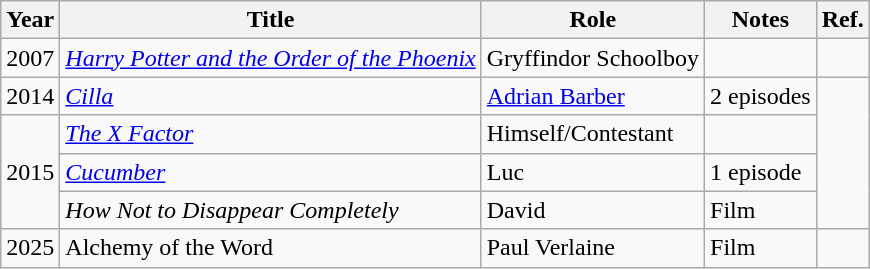<table class="wikitable">
<tr>
<th>Year</th>
<th>Title</th>
<th>Role</th>
<th>Notes</th>
<th>Ref.</th>
</tr>
<tr>
<td>2007</td>
<td><em><a href='#'>Harry Potter and the Order of the Phoenix</a></em></td>
<td>Gryffindor Schoolboy</td>
<td></td>
<td></td>
</tr>
<tr>
<td>2014</td>
<td><em><a href='#'>Cilla</a></em></td>
<td><a href='#'>Adrian Barber</a></td>
<td>2 episodes</td>
<td rowspan=4></td>
</tr>
<tr>
<td rowspan=3>2015</td>
<td><em><a href='#'>The X Factor</a></em></td>
<td>Himself/Contestant</td>
<td></td>
</tr>
<tr>
<td><em><a href='#'>Cucumber</a></em></td>
<td>Luc</td>
<td>1 episode</td>
</tr>
<tr>
<td><em>How Not to Disappear Completely</em></td>
<td>David</td>
<td>Film</td>
</tr>
<tr>
<td rowspan=4>2025</td>
<td>Alchemy of the Word</td>
<td>Paul Verlaine</td>
<td>Film</td>
</tr>
</table>
